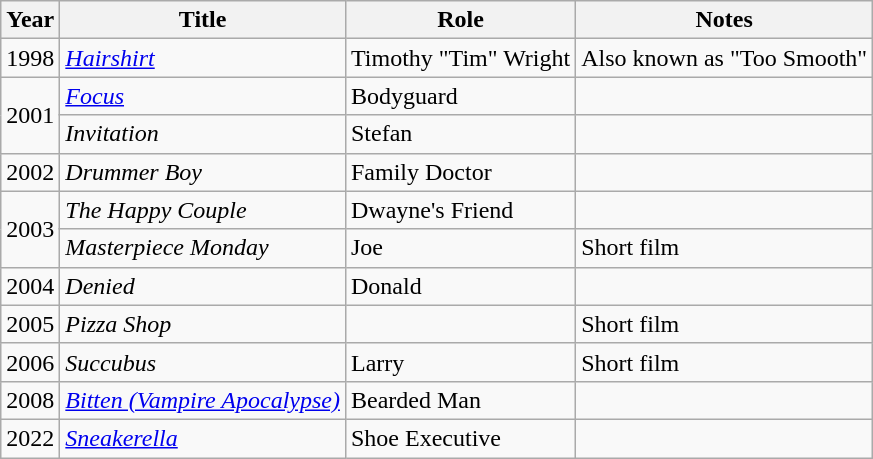<table class="wikitable sortable">
<tr>
<th>Year</th>
<th>Title</th>
<th>Role</th>
<th class="unsortable">Notes</th>
</tr>
<tr>
<td>1998</td>
<td><em><a href='#'>Hairshirt</a></em></td>
<td>Timothy "Tim" Wright</td>
<td>Also known as "Too Smooth"</td>
</tr>
<tr>
<td rowspan="2">2001</td>
<td><em><a href='#'>Focus</a></em></td>
<td>Bodyguard</td>
<td></td>
</tr>
<tr>
<td><em>Invitation</em></td>
<td>Stefan</td>
<td></td>
</tr>
<tr>
<td>2002</td>
<td><em>Drummer Boy</em></td>
<td>Family Doctor</td>
<td></td>
</tr>
<tr>
<td rowspan="2">2003</td>
<td data-sort-value="Happy Couple, The"><em>The Happy Couple</em></td>
<td>Dwayne's Friend</td>
<td></td>
</tr>
<tr>
<td><em>Masterpiece Monday</em></td>
<td>Joe</td>
<td>Short film</td>
</tr>
<tr>
<td>2004</td>
<td><em>Denied</em></td>
<td>Donald</td>
<td></td>
</tr>
<tr>
<td>2005</td>
<td><em>Pizza Shop</em></td>
<td></td>
<td>Short film</td>
</tr>
<tr>
<td>2006</td>
<td><em>Succubus</em></td>
<td>Larry</td>
<td>Short film</td>
</tr>
<tr>
<td>2008</td>
<td><em><a href='#'>Bitten (Vampire Apocalypse)</a></em></td>
<td>Bearded Man</td>
<td></td>
</tr>
<tr>
<td>2022</td>
<td><em><a href='#'>Sneakerella</a></em></td>
<td>Shoe Executive</td>
<td></td>
</tr>
</table>
